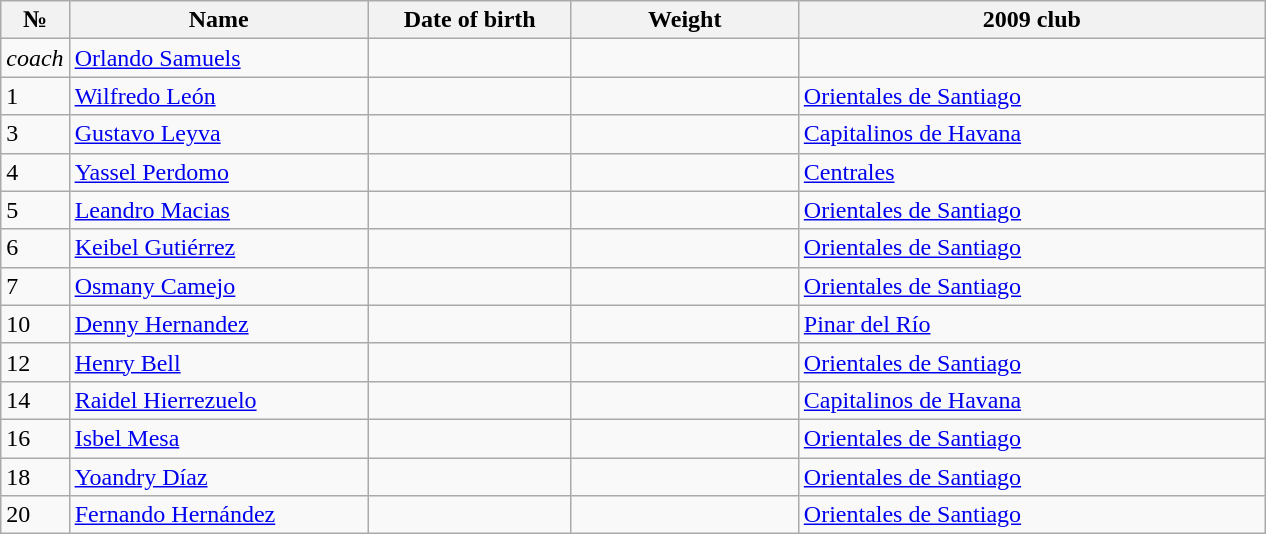<table class=wikitable sortable style=font-size:100%; text-align:center;>
<tr>
<th>№</th>
<th style=width:12em>Name</th>
<th style=width:8em>Date of birth</th>
<th style=width:9em>Weight</th>
<th style=width:19em>2009 club</th>
</tr>
<tr>
<td><em>coach</em></td>
<td><a href='#'>Orlando Samuels</a></td>
<td></td>
<td></td>
<td></td>
</tr>
<tr>
<td>1</td>
<td><a href='#'>Wilfredo León </a></td>
<td></td>
<td></td>
<td><a href='#'>Orientales de Santiago</a></td>
</tr>
<tr>
<td>3</td>
<td><a href='#'>Gustavo Leyva</a></td>
<td></td>
<td></td>
<td><a href='#'>Capitalinos de Havana</a></td>
</tr>
<tr>
<td>4</td>
<td><a href='#'>Yassel Perdomo</a></td>
<td></td>
<td></td>
<td><a href='#'>Centrales</a></td>
</tr>
<tr>
<td>5</td>
<td><a href='#'>Leandro Macias</a></td>
<td></td>
<td></td>
<td><a href='#'>Orientales de Santiago</a></td>
</tr>
<tr>
<td>6</td>
<td><a href='#'>Keibel Gutiérrez</a></td>
<td></td>
<td></td>
<td><a href='#'>Orientales de Santiago</a></td>
</tr>
<tr>
<td>7</td>
<td><a href='#'>Osmany Camejo</a></td>
<td></td>
<td></td>
<td><a href='#'>Orientales de Santiago</a></td>
</tr>
<tr>
<td>10</td>
<td><a href='#'>Denny Hernandez</a></td>
<td></td>
<td></td>
<td><a href='#'>Pinar del Río</a></td>
</tr>
<tr>
<td>12</td>
<td><a href='#'>Henry Bell</a></td>
<td></td>
<td></td>
<td><a href='#'>Orientales de Santiago</a></td>
</tr>
<tr>
<td>14</td>
<td><a href='#'>Raidel Hierrezuelo</a></td>
<td></td>
<td></td>
<td><a href='#'>Capitalinos de Havana</a></td>
</tr>
<tr>
<td>16</td>
<td><a href='#'>Isbel Mesa</a></td>
<td></td>
<td></td>
<td><a href='#'>Orientales de Santiago</a></td>
</tr>
<tr>
<td>18</td>
<td><a href='#'>Yoandry Díaz</a></td>
<td></td>
<td></td>
<td><a href='#'>Orientales de Santiago</a></td>
</tr>
<tr>
<td>20</td>
<td><a href='#'>Fernando Hernández</a></td>
<td></td>
<td></td>
<td><a href='#'>Orientales de Santiago</a></td>
</tr>
</table>
